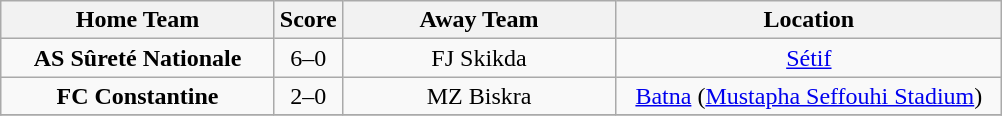<table class="wikitable" style="text-align:center;">
<tr>
<th width=175>Home Team</th>
<th width=20>Score</th>
<th width=175>Away Team</th>
<th width=250>Location</th>
</tr>
<tr>
<td><strong>AS Sûreté Nationale</strong></td>
<td>6–0</td>
<td>FJ Skikda</td>
<td><a href='#'>Sétif</a></td>
</tr>
<tr>
<td><strong>FC Constantine</strong></td>
<td>2–0</td>
<td>MZ Biskra</td>
<td><a href='#'>Batna</a> (<a href='#'>Mustapha Seffouhi Stadium</a>)</td>
</tr>
<tr>
</tr>
</table>
